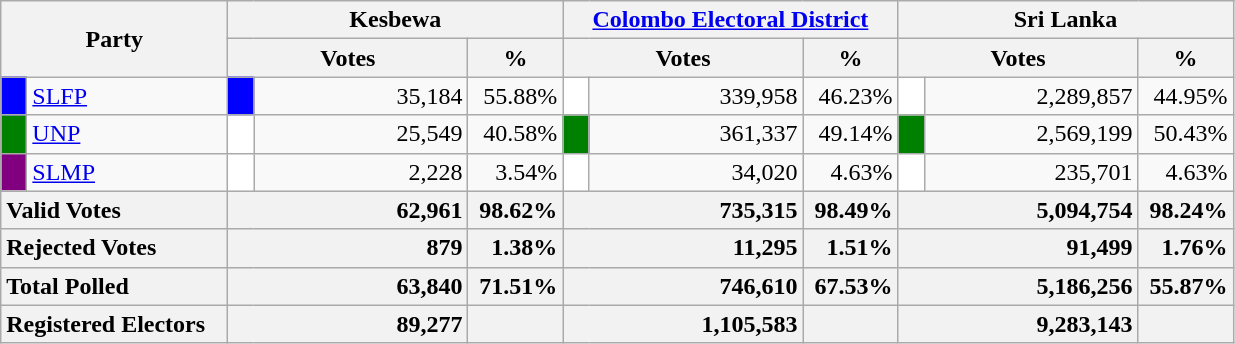<table class="wikitable">
<tr>
<th colspan="2" width="144px"rowspan="2">Party</th>
<th colspan="3" width="216px">Kesbewa</th>
<th colspan="3" width="216px"><a href='#'>Colombo Electoral District</a></th>
<th colspan="3" width="216px">Sri Lanka</th>
</tr>
<tr>
<th colspan="2" width="144px">Votes</th>
<th>%</th>
<th colspan="2" width="144px">Votes</th>
<th>%</th>
<th colspan="2" width="144px">Votes</th>
<th>%</th>
</tr>
<tr>
<td style="background-color:blue;" width="10px"></td>
<td style="text-align:left;"><a href='#'>SLFP</a></td>
<td style="background-color:blue;" width="10px"></td>
<td style="text-align:right;">35,184</td>
<td style="text-align:right;">55.88%</td>
<td style="background-color:white;" width="10px"></td>
<td style="text-align:right;">339,958</td>
<td style="text-align:right;">46.23%</td>
<td style="background-color:white;" width="10px"></td>
<td style="text-align:right;">2,289,857</td>
<td style="text-align:right;">44.95%</td>
</tr>
<tr>
<td style="background-color:green;" width="10px"></td>
<td style="text-align:left;"><a href='#'>UNP</a></td>
<td style="background-color:white;" width="10px"></td>
<td style="text-align:right;">25,549</td>
<td style="text-align:right;">40.58%</td>
<td style="background-color:green;" width="10px"></td>
<td style="text-align:right;">361,337</td>
<td style="text-align:right;">49.14%</td>
<td style="background-color:green;" width="10px"></td>
<td style="text-align:right;">2,569,199</td>
<td style="text-align:right;">50.43%</td>
</tr>
<tr>
<td style="background-color:purple;" width="10px"></td>
<td style="text-align:left;"><a href='#'>SLMP</a></td>
<td style="background-color:white;" width="10px"></td>
<td style="text-align:right;">2,228</td>
<td style="text-align:right;">3.54%</td>
<td style="background-color:white;" width="10px"></td>
<td style="text-align:right;">34,020</td>
<td style="text-align:right;">4.63%</td>
<td style="background-color:white;" width="10px"></td>
<td style="text-align:right;">235,701</td>
<td style="text-align:right;">4.63%</td>
</tr>
<tr>
<th colspan="2" width="144px"style="text-align:left;">Valid Votes</th>
<th style="text-align:right;"colspan="2" width="144px">62,961</th>
<th style="text-align:right;">98.62%</th>
<th style="text-align:right;"colspan="2" width="144px">735,315</th>
<th style="text-align:right;">98.49%</th>
<th style="text-align:right;"colspan="2" width="144px">5,094,754</th>
<th style="text-align:right;">98.24%</th>
</tr>
<tr>
<th colspan="2" width="144px"style="text-align:left;">Rejected Votes</th>
<th style="text-align:right;"colspan="2" width="144px">879</th>
<th style="text-align:right;">1.38%</th>
<th style="text-align:right;"colspan="2" width="144px">11,295</th>
<th style="text-align:right;">1.51%</th>
<th style="text-align:right;"colspan="2" width="144px">91,499</th>
<th style="text-align:right;">1.76%</th>
</tr>
<tr>
<th colspan="2" width="144px"style="text-align:left;">Total Polled</th>
<th style="text-align:right;"colspan="2" width="144px">63,840</th>
<th style="text-align:right;">71.51%</th>
<th style="text-align:right;"colspan="2" width="144px">746,610</th>
<th style="text-align:right;">67.53%</th>
<th style="text-align:right;"colspan="2" width="144px">5,186,256</th>
<th style="text-align:right;">55.87%</th>
</tr>
<tr>
<th colspan="2" width="144px"style="text-align:left;">Registered Electors</th>
<th style="text-align:right;"colspan="2" width="144px">89,277</th>
<th></th>
<th style="text-align:right;"colspan="2" width="144px">1,105,583</th>
<th></th>
<th style="text-align:right;"colspan="2" width="144px">9,283,143</th>
<th></th>
</tr>
</table>
